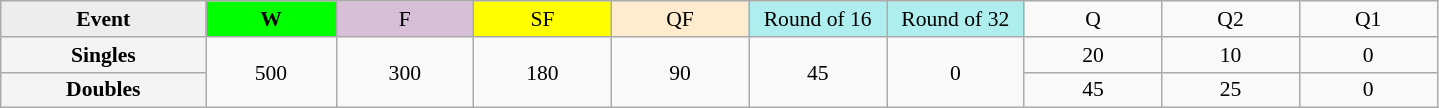<table class=wikitable style=font-size:90%;text-align:center>
<tr>
<td style="width:130px; background:#ededed;"><strong>Event</strong></td>
<td style="width:80px; background:lime;"><strong>W</strong></td>
<td style="width:85px; background:thistle;">F</td>
<td style="width:85px; background:#ff0;">SF</td>
<td style="width:85px; background:#ffebcd;">QF</td>
<td style="width:85px; background:#afeeee;">Round of 16</td>
<td style="width:85px; background:#afeeee;">Round of 32</td>
<td width=85>Q</td>
<td width=85>Q2</td>
<td width=85>Q1</td>
</tr>
<tr>
<th style="background:#f4f4f4;">Singles</th>
<td rowspan=2>500</td>
<td rowspan=2>300</td>
<td rowspan=2>180</td>
<td rowspan=2>90</td>
<td rowspan=2>45</td>
<td rowspan=2>0</td>
<td>20</td>
<td>10</td>
<td>0</td>
</tr>
<tr>
<th style="background:#f4f4f4;">Doubles</th>
<td>45</td>
<td>25</td>
<td>0</td>
</tr>
</table>
